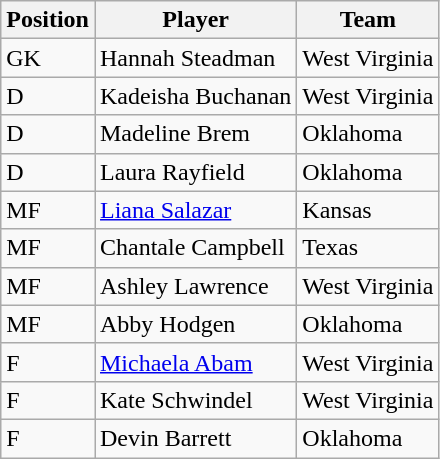<table class="wikitable">
<tr>
<th>Position</th>
<th>Player</th>
<th>Team</th>
</tr>
<tr>
<td>GK</td>
<td>Hannah Steadman</td>
<td>West Virginia</td>
</tr>
<tr>
<td>D</td>
<td>Kadeisha Buchanan</td>
<td>West Virginia</td>
</tr>
<tr>
<td>D</td>
<td>Madeline Brem</td>
<td>Oklahoma</td>
</tr>
<tr>
<td>D</td>
<td>Laura Rayfield</td>
<td>Oklahoma</td>
</tr>
<tr>
<td>MF</td>
<td><a href='#'>Liana Salazar</a></td>
<td>Kansas</td>
</tr>
<tr>
<td>MF</td>
<td>Chantale Campbell</td>
<td>Texas</td>
</tr>
<tr>
<td>MF</td>
<td>Ashley Lawrence</td>
<td>West Virginia</td>
</tr>
<tr>
<td>MF</td>
<td>Abby Hodgen</td>
<td>Oklahoma</td>
</tr>
<tr>
<td>F</td>
<td><a href='#'>Michaela Abam</a></td>
<td>West Virginia</td>
</tr>
<tr>
<td>F</td>
<td>Kate Schwindel</td>
<td>West Virginia</td>
</tr>
<tr>
<td>F</td>
<td>Devin Barrett</td>
<td>Oklahoma</td>
</tr>
</table>
